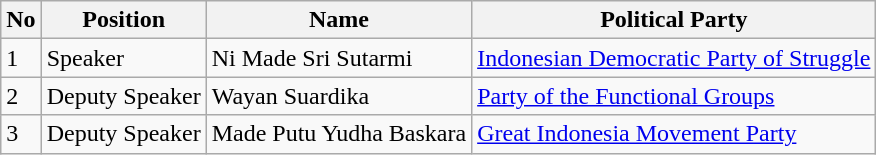<table class="wikitable">
<tr>
<th>No</th>
<th>Position</th>
<th>Name</th>
<th>Political Party</th>
</tr>
<tr>
<td>1</td>
<td>Speaker</td>
<td>Ni Made Sri Sutarmi</td>
<td><a href='#'>Indonesian Democratic Party of Struggle</a></td>
</tr>
<tr>
<td>2</td>
<td>Deputy Speaker</td>
<td>Wayan Suardika</td>
<td><a href='#'>Party of the Functional Groups</a></td>
</tr>
<tr>
<td>3</td>
<td>Deputy Speaker</td>
<td>Made Putu Yudha Baskara</td>
<td><a href='#'>Great Indonesia Movement Party</a></td>
</tr>
</table>
